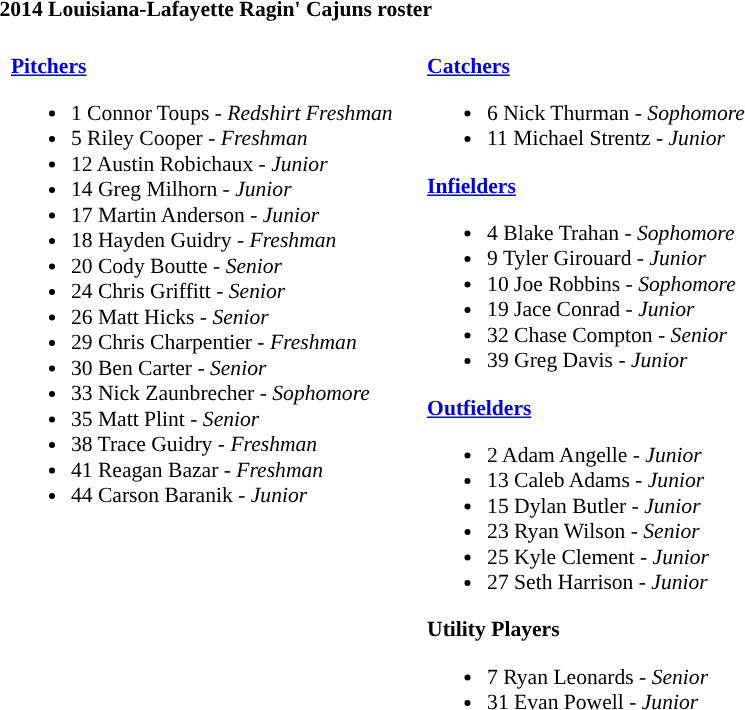<table class="toccolours" style="text-align: left; font-size:90%;">
<tr>
<th colspan="9">2014 Louisiana-Lafayette Ragin' Cajuns roster</th>
</tr>
<tr>
<td width="03"> </td>
<td valign="top"><br><strong><a href='#'>Pitchers</a></strong><ul><li>1 Connor Toups - <em>Redshirt Freshman</em></li><li>5 Riley Cooper - <em>Freshman</em></li><li>12 Austin Robichaux - <em>Junior</em></li><li>14 Greg Milhorn - <em>Junior</em></li><li>17 Martin Anderson - <em>Junior</em></li><li>18 Hayden Guidry - <em>Freshman</em></li><li>20 Cody Boutte - <em>Senior</em></li><li>24 Chris Griffitt - <em>Senior</em></li><li>26 Matt Hicks - <em>Senior</em></li><li>29 Chris Charpentier - <em>Freshman</em></li><li>30 Ben Carter - <em>Senior</em></li><li>33 Nick Zaunbrecher - <em>Sophomore</em></li><li>35 Matt Plint - <em>Senior</em></li><li>38 Trace Guidry - <em>Freshman</em></li><li>41 Reagan Bazar - <em>Freshman</em></li><li>44 Carson Baranik - <em>Junior</em></li></ul></td>
<td width="15"> </td>
<td valign="top"><br><strong><a href='#'>Catchers</a></strong><ul><li>6 Nick Thurman - <em>Sophomore</em></li><li>11 Michael Strentz - <em>Junior</em></li></ul><strong><a href='#'>Infielders</a></strong><ul><li>4 Blake Trahan - <em>Sophomore</em></li><li>9 Tyler Girouard - <em>Junior</em></li><li>10 Joe Robbins - <em>Sophomore</em></li><li>19 Jace Conrad - <em>Junior</em></li><li>32 Chase Compton - <em>Senior</em></li><li>39 Greg Davis - <em>Junior</em></li></ul><strong><a href='#'>Outfielders</a></strong><ul><li>2 Adam Angelle - <em>Junior</em></li><li>13 Caleb Adams - <em>Junior</em></li><li>15 Dylan Butler - <em>Junior</em></li><li>23 Ryan Wilson - <em>Senior</em></li><li>25 Kyle Clement - <em>Junior</em></li><li>27 Seth Harrison - <em>Junior</em></li></ul><strong>Utility Players</strong><ul><li>7 Ryan Leonards - <em>Senior</em></li><li>31 Evan Powell - <em>Junior</em></li></ul></td>
</tr>
</table>
